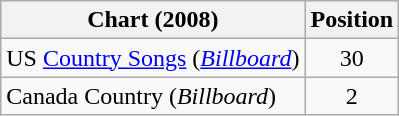<table class="wikitable sortable">
<tr>
<th scope="col">Chart (2008)</th>
<th scope="col">Position</th>
</tr>
<tr>
<td>US <a href='#'>Country Songs</a> (<em><a href='#'>Billboard</a></em>)</td>
<td align="center">30</td>
</tr>
<tr>
<td>Canada Country (<em>Billboard</em>)</td>
<td align="center">2</td>
</tr>
</table>
